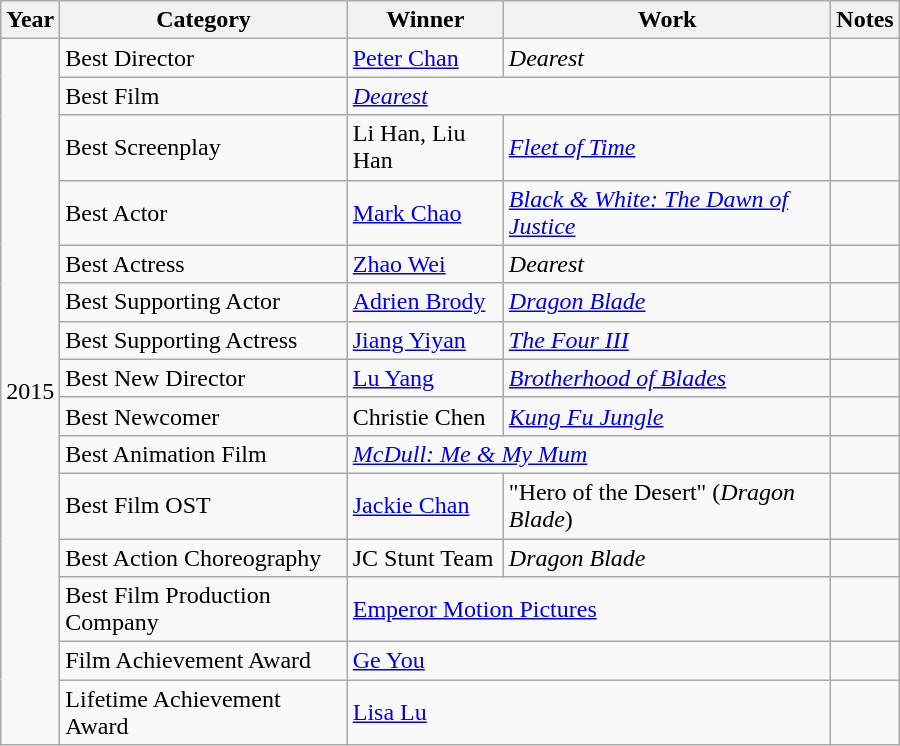<table class="wikitable" style="width:600px">
<tr>
<th>Year</th>
<th>Category</th>
<th>Winner</th>
<th>Work</th>
<th>Notes</th>
</tr>
<tr>
<td rowspan=15>2015</td>
<td>Best Director</td>
<td><a href='#'>Peter Chan</a></td>
<td><em>Dearest</em></td>
<td></td>
</tr>
<tr>
<td>Best Film</td>
<td colspan=2><em><a href='#'>Dearest</a></em></td>
<td></td>
</tr>
<tr>
<td>Best Screenplay</td>
<td>Li Han, Liu Han</td>
<td><em><a href='#'>Fleet of Time</a></em></td>
<td></td>
</tr>
<tr>
<td>Best Actor</td>
<td><a href='#'>Mark Chao</a></td>
<td><em><a href='#'>Black & White: The Dawn of Justice</a></em></td>
<td></td>
</tr>
<tr>
<td>Best Actress</td>
<td><a href='#'>Zhao Wei</a></td>
<td><em>Dearest</em></td>
<td></td>
</tr>
<tr>
<td>Best Supporting Actor</td>
<td><a href='#'>Adrien Brody</a></td>
<td><em><a href='#'>Dragon Blade</a></em></td>
<td></td>
</tr>
<tr>
<td>Best Supporting Actress</td>
<td><a href='#'>Jiang Yiyan</a></td>
<td><em><a href='#'>The Four III</a></em></td>
<td></td>
</tr>
<tr>
<td>Best New Director</td>
<td><a href='#'>Lu Yang</a></td>
<td><em><a href='#'>Brotherhood of Blades</a></em></td>
<td></td>
</tr>
<tr>
<td>Best Newcomer</td>
<td>Christie Chen</td>
<td><em><a href='#'>Kung Fu Jungle</a></em></td>
<td></td>
</tr>
<tr>
<td>Best Animation Film</td>
<td colspan=2><em><a href='#'>McDull: Me & My Mum</a></em></td>
<td></td>
</tr>
<tr>
<td>Best Film OST</td>
<td><a href='#'>Jackie Chan</a></td>
<td>"Hero of the Desert" (<em>Dragon Blade</em>)</td>
<td></td>
</tr>
<tr>
<td>Best Action Choreography</td>
<td>JC Stunt Team</td>
<td><em>Dragon Blade</em></td>
<td></td>
</tr>
<tr>
<td>Best Film Production Company</td>
<td colspan=2><a href='#'>Emperor Motion Pictures</a></td>
<td></td>
</tr>
<tr>
<td>Film Achievement Award</td>
<td colspan=2><a href='#'>Ge You</a></td>
<td></td>
</tr>
<tr>
<td>Lifetime Achievement Award</td>
<td colspan=2><a href='#'>Lisa Lu</a></td>
<td></td>
</tr>
</table>
